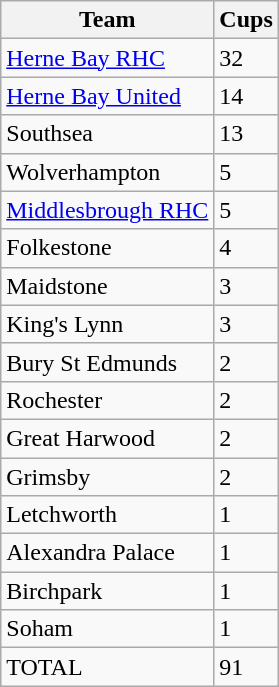<table class="wikitable sortable">
<tr>
<th>Team</th>
<th>Cups</th>
</tr>
<tr>
<td><a href='#'>Herne Bay RHC</a></td>
<td>32</td>
</tr>
<tr>
<td><a href='#'>Herne Bay United</a></td>
<td>14</td>
</tr>
<tr>
<td>Southsea</td>
<td>13</td>
</tr>
<tr>
<td>Wolverhampton</td>
<td>5</td>
</tr>
<tr>
<td><a href='#'>Middlesbrough RHC</a></td>
<td>5</td>
</tr>
<tr>
<td>Folkestone</td>
<td>4</td>
</tr>
<tr>
<td>Maidstone</td>
<td>3</td>
</tr>
<tr>
<td>King's Lynn</td>
<td>3</td>
</tr>
<tr>
<td>Bury St Edmunds</td>
<td>2</td>
</tr>
<tr>
<td>Rochester</td>
<td>2</td>
</tr>
<tr>
<td>Great Harwood</td>
<td>2</td>
</tr>
<tr>
<td>Grimsby</td>
<td>2</td>
</tr>
<tr>
<td>Letchworth</td>
<td>1</td>
</tr>
<tr>
<td>Alexandra Palace</td>
<td>1</td>
</tr>
<tr>
<td>Birchpark</td>
<td>1</td>
</tr>
<tr>
<td>Soham</td>
<td>1</td>
</tr>
<tr>
<td>TOTAL</td>
<td>91</td>
</tr>
</table>
